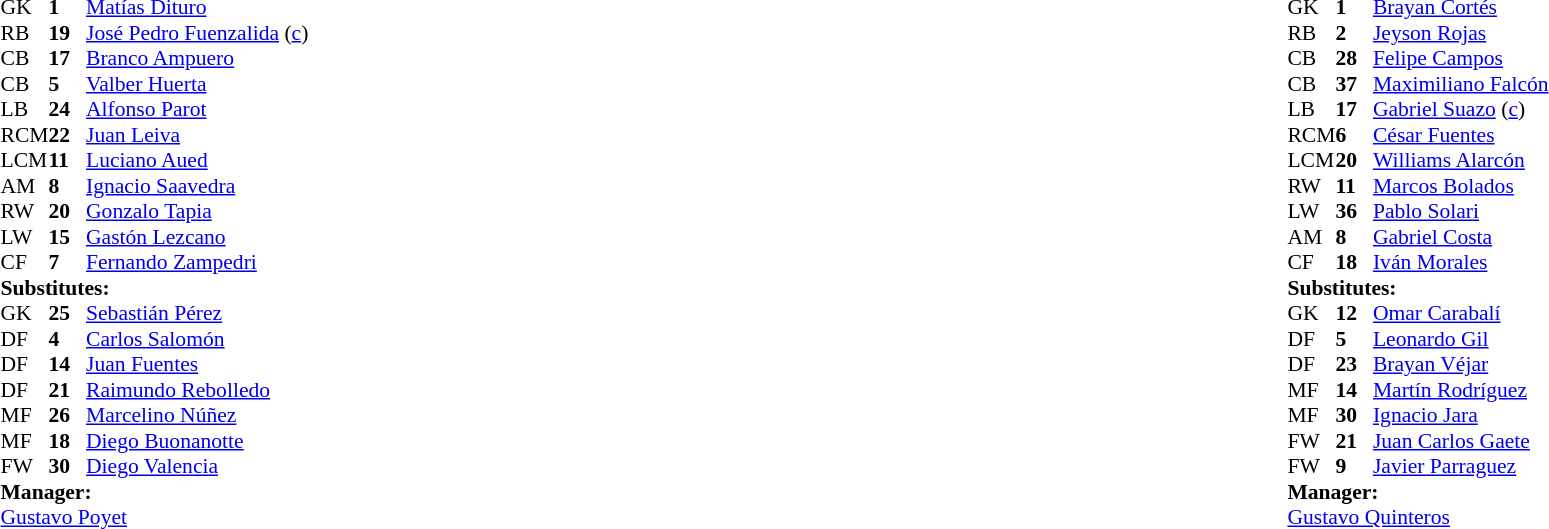<table style="width:100%">
<tr>
<td style="vertical-align:top; width:40%"><br><table style="font-size: 90%" cellspacing="0" cellpadding="0">
<tr>
<th width=25></th>
<th width=25></th>
</tr>
<tr>
<td>GK</td>
<td><strong>1</strong></td>
<td> <a href='#'>Matías Dituro</a></td>
</tr>
<tr>
<td>RB</td>
<td><strong>19</strong></td>
<td> <a href='#'>José Pedro Fuenzalida</a> (<a href='#'>c</a>)</td>
<td></td>
</tr>
<tr>
<td>CB</td>
<td><strong>17</strong></td>
<td> <a href='#'>Branco Ampuero</a></td>
</tr>
<tr>
<td>CB</td>
<td><strong>5</strong></td>
<td> <a href='#'>Valber Huerta</a></td>
</tr>
<tr>
<td>LB</td>
<td><strong>24</strong></td>
<td> <a href='#'>Alfonso Parot</a></td>
<td></td>
</tr>
<tr>
<td>RCM</td>
<td><strong>22</strong></td>
<td> <a href='#'>Juan Leiva</a></td>
<td></td>
</tr>
<tr>
<td>LCM</td>
<td><strong>11</strong></td>
<td> <a href='#'>Luciano Aued</a></td>
</tr>
<tr>
<td>AM</td>
<td><strong>8</strong></td>
<td> <a href='#'>Ignacio Saavedra</a></td>
</tr>
<tr>
<td>RW</td>
<td><strong>20</strong></td>
<td> <a href='#'>Gonzalo Tapia</a></td>
<td></td>
<td></td>
</tr>
<tr>
<td>LW</td>
<td><strong>15</strong></td>
<td> <a href='#'>Gastón Lezcano</a></td>
<td></td>
</tr>
<tr>
<td>CF</td>
<td><strong>7</strong></td>
<td> <a href='#'>Fernando Zampedri</a></td>
<td></td>
</tr>
<tr>
<td colspan=3><strong>Substitutes:</strong></td>
</tr>
<tr>
<td>GK</td>
<td><strong>25</strong></td>
<td> <a href='#'>Sebastián Pérez</a></td>
</tr>
<tr>
<td>DF</td>
<td><strong>4</strong></td>
<td> <a href='#'>Carlos Salomón</a></td>
<td></td>
</tr>
<tr>
<td>DF</td>
<td><strong>14</strong></td>
<td> <a href='#'>Juan Fuentes</a></td>
<td></td>
</tr>
<tr>
<td>DF</td>
<td><strong>21</strong></td>
<td> <a href='#'>Raimundo Rebolledo</a></td>
<td></td>
</tr>
<tr>
<td>MF</td>
<td><strong>26</strong></td>
<td> <a href='#'>Marcelino Núñez</a></td>
<td></td>
</tr>
<tr>
<td>MF</td>
<td><strong>18</strong></td>
<td> <a href='#'>Diego Buonanotte</a></td>
</tr>
<tr>
<td>FW</td>
<td><strong>30</strong></td>
<td> <a href='#'>Diego Valencia</a></td>
<td></td>
</tr>
<tr>
<td colspan=3><strong>Manager:</strong></td>
</tr>
<tr>
<td colspan=3> <a href='#'>Gustavo Poyet</a></td>
</tr>
</table>
</td>
<td valign="top"></td>
<td style="vertical-align:top; width:50%"><br><table cellspacing="0" cellpadding="0" style="font-size:90%; margin:auto">
<tr>
<th width=25></th>
<th width=25></th>
</tr>
<tr>
<td>GK</td>
<td><strong>1</strong></td>
<td> <a href='#'>Brayan Cortés</a></td>
</tr>
<tr>
<td>RB</td>
<td><strong>2</strong></td>
<td> <a href='#'>Jeyson Rojas</a></td>
<td></td>
<td></td>
</tr>
<tr>
<td>CB</td>
<td><strong>28</strong></td>
<td> <a href='#'>Felipe Campos</a></td>
</tr>
<tr>
<td>CB</td>
<td><strong>37</strong></td>
<td> <a href='#'>Maximiliano Falcón</a></td>
<td></td>
</tr>
<tr>
<td>LB</td>
<td><strong>17</strong></td>
<td> <a href='#'>Gabriel Suazo</a> (<a href='#'>c</a>)</td>
</tr>
<tr>
<td>RCM</td>
<td><strong>6</strong></td>
<td> <a href='#'>César Fuentes</a></td>
</tr>
<tr>
<td>LCM</td>
<td><strong>20</strong></td>
<td> <a href='#'>Williams Alarcón</a></td>
<td></td>
</tr>
<tr>
<td>RW</td>
<td><strong>11</strong></td>
<td> <a href='#'>Marcos Bolados</a></td>
<td></td>
</tr>
<tr>
<td>LW</td>
<td><strong>36</strong></td>
<td> <a href='#'>Pablo Solari</a></td>
<td></td>
</tr>
<tr>
<td>AM</td>
<td><strong>8</strong></td>
<td> <a href='#'>Gabriel Costa</a></td>
<td></td>
</tr>
<tr>
<td>CF</td>
<td><strong>18</strong></td>
<td> <a href='#'>Iván Morales</a></td>
<td></td>
<td></td>
</tr>
<tr>
<td colspan=3><strong>Substitutes:</strong></td>
</tr>
<tr>
<td>GK</td>
<td><strong>12</strong></td>
<td> <a href='#'>Omar Carabalí</a></td>
</tr>
<tr>
<td>DF</td>
<td><strong>5</strong></td>
<td> <a href='#'>Leonardo Gil</a></td>
<td></td>
</tr>
<tr>
<td>DF</td>
<td><strong>23</strong></td>
<td> <a href='#'>Brayan Véjar</a></td>
</tr>
<tr>
<td>MF</td>
<td><strong>14</strong></td>
<td> <a href='#'>Martín Rodríguez</a></td>
<td></td>
</tr>
<tr>
<td>MF</td>
<td><strong>30</strong></td>
<td> <a href='#'>Ignacio Jara</a></td>
<td></td>
</tr>
<tr>
<td>FW</td>
<td><strong>21</strong></td>
<td> <a href='#'>Juan Carlos Gaete</a></td>
<td></td>
</tr>
<tr>
<td>FW</td>
<td><strong>9</strong></td>
<td> <a href='#'>Javier Parraguez</a></td>
<td></td>
</tr>
<tr>
<td colspan=3><strong>Manager:</strong></td>
</tr>
<tr>
<td colspan=3> <a href='#'>Gustavo Quinteros</a></td>
</tr>
</table>
</td>
</tr>
</table>
